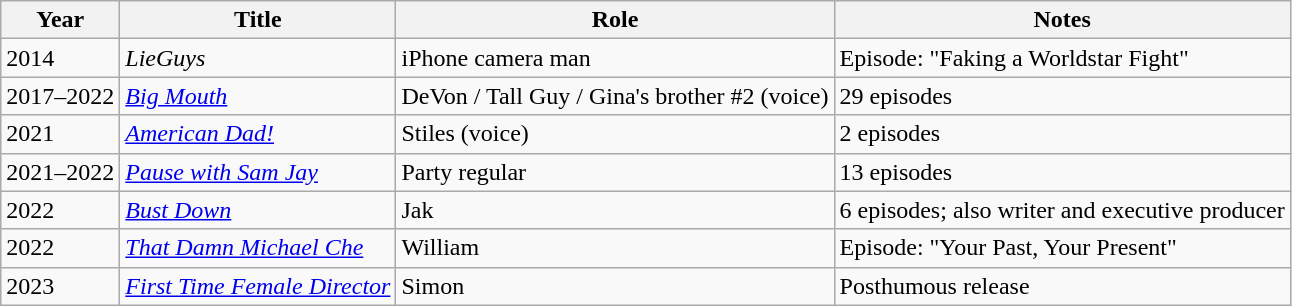<table class="wikitable">
<tr>
<th>Year</th>
<th>Title</th>
<th>Role</th>
<th>Notes</th>
</tr>
<tr>
<td>2014</td>
<td><em>LieGuys</em></td>
<td>iPhone camera man</td>
<td>Episode: "Faking a Worldstar Fight"</td>
</tr>
<tr>
<td>2017–2022</td>
<td><em><a href='#'>Big Mouth</a></em></td>
<td>DeVon / Tall Guy / Gina's brother #2 (voice)</td>
<td>29 episodes</td>
</tr>
<tr>
<td>2021</td>
<td><em><a href='#'>American Dad!</a></em></td>
<td>Stiles (voice)</td>
<td>2 episodes</td>
</tr>
<tr>
<td>2021–2022</td>
<td><em><a href='#'>Pause with Sam Jay</a></em></td>
<td>Party regular</td>
<td>13 episodes</td>
</tr>
<tr>
<td>2022</td>
<td><em><a href='#'>Bust Down</a></em></td>
<td>Jak</td>
<td>6 episodes; also writer and executive producer</td>
</tr>
<tr>
<td>2022</td>
<td><em><a href='#'>That Damn Michael Che</a></em></td>
<td>William</td>
<td>Episode: "Your Past, Your Present"</td>
</tr>
<tr>
<td>2023</td>
<td><em><a href='#'>First Time Female Director</a></em></td>
<td>Simon</td>
<td>Posthumous release</td>
</tr>
</table>
